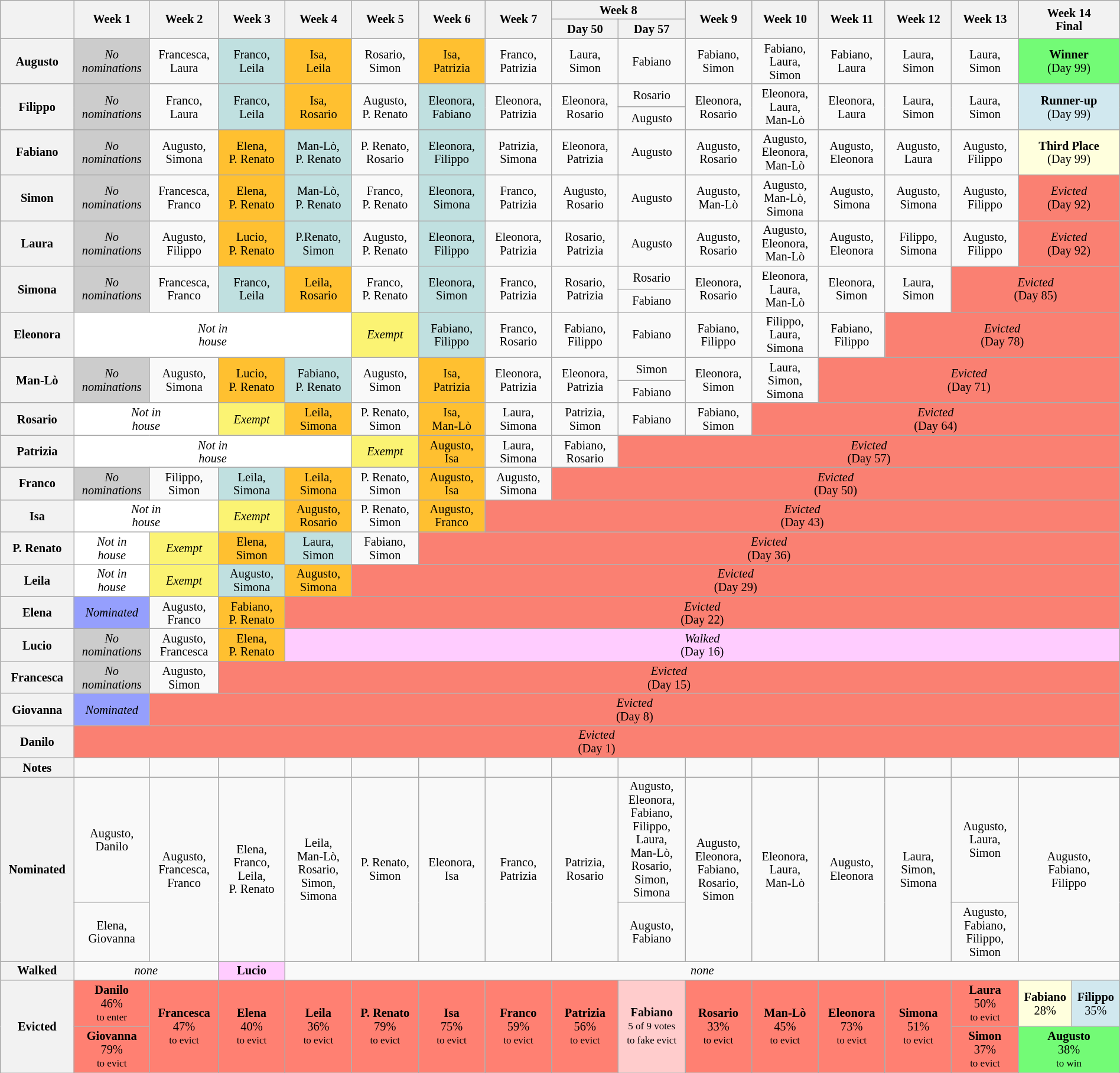<table class="wikitable" style="text-align:center; width:100%; font-size:85%; line-height:15px;">
<tr>
<th rowspan=2 style="width:5%"></th>
<th rowspan=2 style="width:5%">Week 1</th>
<th rowspan=2 style="width:5%">Week 2</th>
<th rowspan=2 style="width:5%">Week 3</th>
<th rowspan=2 style="width:5%">Week 4</th>
<th rowspan=2 style="width:5%">Week 5</th>
<th rowspan=2 style="width:5%">Week 6</th>
<th rowspan=2 style="width:5%">Week 7</th>
<th colspan=2 style="width:10%">Week 8</th>
<th rowspan=2 style="width:5%">Week 9</th>
<th rowspan=2 style="width:5%">Week 10</th>
<th rowspan=2 style="width:5%">Week 11</th>
<th rowspan=2 style="width:5%">Week 12</th>
<th rowspan=2 style="width:5%">Week 13</th>
<th rowspan=2 colspan= 2 style="width:5%">Week 14<br>Final</th>
</tr>
<tr>
<th style="width:5%">Day 50</th>
<th style="width:5%">Day 57</th>
</tr>
<tr>
<th>Augusto</th>
<td style="background:#CCCCCC;"><em>No<br>nominations</em></td>
<td>Francesca,<br>Laura</td>
<td style="background:#C0E0E0;">Franco,<br>Leila</td>
<td style="background:#FFC030;">Isa,<br>Leila</td>
<td>Rosario,<br>Simon</td>
<td style="background:#FFC030;">Isa,<br>Patrizia</td>
<td>Franco,<br>Patrizia</td>
<td>Laura,<br>Simon</td>
<td>Fabiano</td>
<td>Fabiano,<br>Simon</td>
<td>Fabiano,<br>Laura,<br>Simon</td>
<td>Fabiano,<br>Laura</td>
<td>Laura,<br>Simon</td>
<td>Laura,<br>Simon</td>
<td style="background:#73FB76;" colspan=2><strong>Winner</strong><br>(Day 99)</td>
</tr>
<tr>
<th rowspan="2">Filippo</th>
<td rowspan=2 style="background:#CCCCCC;"><em>No<br>nominations</em></td>
<td rowspan=2>Franco,<br>Laura</td>
<td style="background:#C0E0E0;" rowspan=2>Franco,<br>Leila</td>
<td style="background:#FFC030;" rowspan=2>Isa,<br>Rosario</td>
<td rowspan=2>Augusto,<br>P. Renato</td>
<td style="background:#C0E0E0;" rowspan=2>Eleonora,<br>Fabiano</td>
<td rowspan=2>Eleonora,<br>Patrizia</td>
<td rowspan=2>Eleonora,<br>Rosario</td>
<td>Rosario</td>
<td rowspan=2>Eleonora,<br>Rosario</td>
<td rowspan=2>Eleonora,<br>Laura,<br>Man-Lò</td>
<td rowspan=2>Eleonora,<br>Laura</td>
<td rowspan=2>Laura,<br>Simon</td>
<td rowspan=2>Laura,<br>Simon</td>
<td colspan="2" rowspan="2" style="background:#D1E8EF;"><strong>Runner-up</strong><br>(Day 99)</td>
</tr>
<tr>
<td>Augusto</td>
</tr>
<tr>
<th>Fabiano</th>
<td style="background:#CCCCCC;"><em>No<br>nominations</em></td>
<td>Augusto,<br>Simona</td>
<td style="background:#FFC030;">Elena,<br>P. Renato</td>
<td style="background:#C0E0E0;">Man-Lò,<br>P. Renato</td>
<td>P. Renato,<br>Rosario</td>
<td style="background:#C0E0E0;">Eleonora,<br>Filippo</td>
<td>Patrizia,<br>Simona</td>
<td>Eleonora,<br>Patrizia</td>
<td>Augusto</td>
<td>Augusto,<br>Rosario</td>
<td>Augusto,<br>Eleonora,<br>Man-Lò</td>
<td>Augusto,<br>Eleonora</td>
<td>Augusto,<br>Laura</td>
<td>Augusto,<br>Filippo</td>
<td style="background:#FFFFDD;" colspan=2><strong>Third Place</strong><br>(Day 99)</td>
</tr>
<tr>
<th>Simon</th>
<td style="background:#CCCCCC;"><em>No<br>nominations</em></td>
<td>Francesca,<br>Franco</td>
<td style="background:#FFC030;">Elena,<br>P. Renato</td>
<td style="background:#C0E0E0;">Man-Lò,<br>P. Renato</td>
<td>Franco,<br>P. Renato</td>
<td style="background:#C0E0E0;">Eleonora,<br>Simona</td>
<td>Franco,<br>Patrizia</td>
<td>Augusto,<br>Rosario</td>
<td>Augusto</td>
<td>Augusto,<br>Man-Lò</td>
<td>Augusto,<br>Man-Lò,<br>Simona</td>
<td>Augusto,<br>Simona</td>
<td>Augusto,<br>Simona</td>
<td>Augusto,<br>Filippo</td>
<td style="background:#FA8072" colspan=2><em>Evicted</em><br>(Day 92)</td>
</tr>
<tr>
<th>Laura</th>
<td style="background:#CCCCCC;"><em>No<br>nominations</em></td>
<td>Augusto,<br>Filippo</td>
<td style="background:#FFC030;">Lucio,<br>P. Renato</td>
<td style="background:#C0E0E0;">P.Renato,<br>Simon</td>
<td>Augusto,<br>P. Renato</td>
<td style="background:#C0E0E0;">Eleonora,<br>Filippo</td>
<td>Eleonora,<br>Patrizia</td>
<td>Rosario,<br>Patrizia</td>
<td>Augusto</td>
<td>Augusto,<br>Rosario</td>
<td>Augusto,<br>Eleonora,<br>Man-Lò</td>
<td>Augusto,<br>Eleonora</td>
<td>Filippo,<br>Simona</td>
<td>Augusto,<br>Filippo</td>
<td style="background:#FA8072" colspan=2><em>Evicted</em><br>(Day 92)</td>
</tr>
<tr>
<th rowspan="2">Simona</th>
<td rowspan="2" style="background:#CCCCCC;"><em>No<br>nominations</em></td>
<td rowspan="2">Francesca,<br>Franco</td>
<td style="background:#C0E0E0;" rowspan=2>Franco,<br>Leila</td>
<td style="background:#FFC030;" rowspan=2>Leila,<br>Rosario</td>
<td rowspan="2">Franco,<br>P. Renato</td>
<td style="background:#C0E0E0;" rowspan=2>Eleonora,<br>Simon</td>
<td rowspan="2">Franco,<br>Patrizia</td>
<td rowspan="2">Rosario,<br>Patrizia</td>
<td>Rosario</td>
<td rowspan="2">Eleonora,<br>Rosario</td>
<td rowspan="2">Eleonora,<br>Laura,<br>Man-Lò</td>
<td rowspan="2">Eleonora,<br>Simon</td>
<td rowspan="2">Laura,<br>Simon</td>
<td style="background:#FA8072" colspan=3 rowspan=2><em>Evicted</em><br>(Day 85)</td>
</tr>
<tr>
<td>Fabiano</td>
</tr>
<tr>
<th>Eleonora</th>
<td style="background:#ffffff;" colspan="4"><em>Not in<br>house</em></td>
<td style="background:#FBF373;"><em>Exempt</em></td>
<td style="background:#C0E0E0;">Fabiano,<br>Filippo</td>
<td>Franco,<br>Rosario</td>
<td>Fabiano,<br>Filippo</td>
<td>Fabiano</td>
<td>Fabiano,<br>Filippo</td>
<td>Filippo,<br>Laura,<br>Simona</td>
<td>Fabiano,<br>Filippo</td>
<td style="background:#FA8072" colspan=4><em>Evicted</em><br>(Day 78)</td>
</tr>
<tr>
<th rowspan="2">Man-Lò</th>
<td style="background:#CCCCCC;" rowspan=2><em>No<br>nominations</em></td>
<td rowspan="2">Augusto,<br>Simona</td>
<td style="background:#FFC030;" rowspan=2>Lucio,<br>P. Renato</td>
<td style="background:#C0E0E0;" rowspan=2>Fabiano,<br>P. Renato</td>
<td rowspan="2">Augusto,<br>Simon</td>
<td style="background:#FFC030;" rowspan=2>Isa,<br>Patrizia</td>
<td rowspan="2">Eleonora,<br>Patrizia</td>
<td rowspan="2">Eleonora,<br>Patrizia</td>
<td>Simon</td>
<td rowspan="2">Eleonora,<br>Simon</td>
<td rowspan="2">Laura,<br>Simon,<br>Simona</td>
<td style="background:#FA8072" colspan=5 rowspan=2><em>Evicted</em><br>(Day 71)</td>
</tr>
<tr>
<td>Fabiano</td>
</tr>
<tr>
<th>Rosario</th>
<td style="background:#ffffff;" colspan="2"><em>Not in<br>house</em></td>
<td style="background:#FBF373;"><em>Exempt</em></td>
<td style="background:#FFC030;">Leila,<br>Simona</td>
<td>P. Renato,<br>Simon</td>
<td style="background:#FFC030;">Isa,<br>Man-Lò</td>
<td>Laura,<br>Simona</td>
<td>Patrizia,<br>Simon</td>
<td>Fabiano</td>
<td>Fabiano,<br>Simon</td>
<td style="background:#FA8072" colspan=6><em>Evicted</em><br>(Day 64)</td>
</tr>
<tr>
<th>Patrizia</th>
<td style="background:#ffffff;" colspan="4"><em>Not in<br>house</em></td>
<td style="background:#FBF373;"><em>Exempt</em></td>
<td style="background:#FFC030;">Augusto,<br>Isa</td>
<td>Laura,<br>Simona</td>
<td>Fabiano,<br>Rosario</td>
<td style="background:#FA8072" colspan=8><em>Evicted</em><br>(Day 57)</td>
</tr>
<tr>
<th>Franco</th>
<td style="background:#CCCCCC;"><em>No<br>nominations</em></td>
<td>Filippo,<br>Simon</td>
<td style="background:#C0E0E0;">Leila,<br>Simona</td>
<td style="background:#FFC030;">Leila,<br>Simona</td>
<td>P. Renato,<br>Simon</td>
<td style="background:#FFC030;">Augusto,<br>Isa</td>
<td>Augusto,<br>Simona</td>
<td style="background:#FA8072" colspan=9><em>Evicted</em><br>(Day 50)</td>
</tr>
<tr>
<th>Isa</th>
<td style="background:#ffffff;" colspan="2"><em>Not in<br>house</em></td>
<td style="background:#FBF373;"><em>Exempt</em></td>
<td style="background:#FFC030;">Augusto,<br>Rosario</td>
<td>P. Renato,<br>Simon</td>
<td style="background:#FFC030;">Augusto,<br>Franco</td>
<td style="background:#FA8072" colspan=10><em>Evicted</em><br>(Day 43)</td>
</tr>
<tr>
<th>P. Renato</th>
<td style="background:#ffffff;"><em>Not in<br>house</em></td>
<td style="background:#FBF373;"><em>Exempt</em></td>
<td style="background:#FFC030;">Elena,<br>Simon</td>
<td style="background:#C0E0E0;">Laura,<br>Simon</td>
<td>Fabiano,<br>Simon</td>
<td style="background:#FA8072" colspan=11><em>Evicted</em><br>(Day 36)</td>
</tr>
<tr>
<th>Leila</th>
<td style="background:#ffffff;"><em>Not in<br>house</em></td>
<td style="background:#FBF373;"><em>Exempt</em></td>
<td style="background:#C0E0E0;">Augusto,<br>Simona</td>
<td style="background:#FFC030;">Augusto,<br>Simona</td>
<td style="background:#FA8072" colspan=12><em>Evicted</em><br>(Day 29)</td>
</tr>
<tr>
<th>Elena</th>
<td style="background:#959FFD"><em>Nominated</em></td>
<td>Augusto,<br>Franco</td>
<td style="background:#FFC030;">Fabiano,<br>P. Renato</td>
<td style="background:#FA8072" colspan=13><em>Evicted</em><br>(Day 22)</td>
</tr>
<tr>
<th>Lucio</th>
<td style="background:#CCCCCC;"><em>No<br>nominations</em></td>
<td>Augusto,<br>Francesca</td>
<td style="background:#FFC030;">Elena,<br>P. Renato</td>
<td style="background:#ffccff;" colspan="13"><em>Walked</em><br>(Day 16)</td>
</tr>
<tr>
<th>Francesca</th>
<td style="background:#CCCCCC;"><em>No<br>nominations</em></td>
<td>Augusto,<br>Simon</td>
<td style="background:#FA8072" colspan=14><em>Evicted</em><br>(Day 15)</td>
</tr>
<tr>
<th>Giovanna</th>
<td style="background:#959FFD"><em>Nominated</em></td>
<td style="background:#FA8072" colspan=15><em>Evicted</em><br>(Day 8)</td>
</tr>
<tr>
<th>Danilo</th>
<td style="background:#FA8072" colspan=16><em>Evicted</em><br>(Day 1)</td>
</tr>
<tr>
<th>Notes</th>
<td></td>
<td></td>
<td></td>
<td></td>
<td></td>
<td></td>
<td></td>
<td></td>
<td></td>
<td></td>
<td></td>
<td></td>
<td></td>
<td></td>
<td colspan="2"></td>
</tr>
<tr>
<th rowspan="2">Nominated</th>
<td>Augusto, <br>Danilo</td>
<td rowspan="2">Augusto,<br>Francesca,<br>Franco</td>
<td rowspan="2">Elena,<br>Franco,<br>Leila,<br>P. Renato</td>
<td rowspan="2">Leila,<br>Man-Lò,<br>Rosario,<br>Simon,<br>Simona</td>
<td rowspan="2">P. Renato,<br>Simon</td>
<td rowspan="2">Eleonora,<br>Isa</td>
<td rowspan="2">Franco,<br>Patrizia</td>
<td rowspan="2">Patrizia,<br>Rosario</td>
<td>Augusto,<br>Eleonora,<br>Fabiano,<br>Filippo,<br>Laura,<br>Man-Lò,<br>Rosario,<br>Simon,<br>Simona</td>
<td rowspan="2">Augusto,<br>Eleonora,<br>Fabiano,<br>Rosario,<br>Simon</td>
<td rowspan="2">Eleonora,<br>Laura,<br>Man-Lò</td>
<td rowspan="2">Augusto,<br>Eleonora</td>
<td rowspan="2">Laura,<br>Simon,<br>Simona</td>
<td>Augusto,<br>Laura,<br>Simon</td>
<td colspan="2" rowspan="2">Augusto,<br>Fabiano,<br>Filippo</td>
</tr>
<tr>
<td>Elena,<br>Giovanna</td>
<td>Augusto,<br>Fabiano</td>
<td>Augusto,<br>Fabiano,<br>Filippo,<br>Simon</td>
</tr>
<tr>
<th>Walked</th>
<td colspan=2><em>none</em></td>
<td style="background:#ffccff;"><strong>Lucio</strong></td>
<td colspan=13><em>none</em></td>
</tr>
<tr>
<th rowspan=5>Evicted</th>
<td style="background:#FF8072"><strong>Danilo</strong><br>46%<br><small>to enter</small></td>
<td style="background:#FF8072" rowspan=2><strong>Francesca</strong><br>47%<br><small>to evict</small></td>
<td style="background:#FF8072" rowspan=5><strong>Elena</strong><br>40%<br><small>to evict</small></td>
<td style="background:#FF8072" rowspan=5><strong>Leila</strong><br>36%<br><small>to evict</small></td>
<td style="background:#FF8072" rowspan=5><strong>P. Renato</strong><br>79%<br><small>to evict</small></td>
<td style="background:#FF8072" rowspan=5><strong>Isa</strong><br>75%<br><small>to evict</small></td>
<td style="background:#FF8072" rowspan=5><strong>Franco</strong><br>59%<br><small>to evict</small></td>
<td style="background:#FF8072" rowspan=5><strong>Patrizia</strong><br>56%<br><small>to evict</small></td>
<td style="background:#FFCCCC" rowspan=5><strong>Fabiano</strong><br><small>5 of 9 votes<br>to fake evict</small></td>
<td style="background:#FF8072" rowspan=5><strong>Rosario</strong><br>33%<br><small>to evict</small></td>
<td style="background:#FF8072" rowspan=5><strong>Man-Lò</strong><br>45%<br><small>to evict</small></td>
<td style="background:#FF8072" rowspan=5><strong>Eleonora</strong><br>73%<br><small>to evict</small></td>
<td style="background:#FF8072" rowspan=5><strong>Simona</strong><br>51%<br><small>to evict</small></td>
<td style="background:#FF8072"><strong>Laura</strong><br>50%<br><small>to evict</small></td>
<td style="background:#FFFFDD"><strong>Fabiano</strong><br>28%<br><small></small></td>
<td style="background:#D1E8EF"><strong>Filippo</strong><br>35%<br><small></small></td>
</tr>
<tr>
<td style="background:#FF8072"><strong>Giovanna</strong><br>79%<br><small>to evict</small></td>
<td style="background:#FF8072"><strong>Simon</strong><br>37%<br><small>to evict</small></td>
<td style="background:#73FB76" colspan=2><strong>Augusto</strong><br>38%<br><small>to win</small></td>
</tr>
</table>
